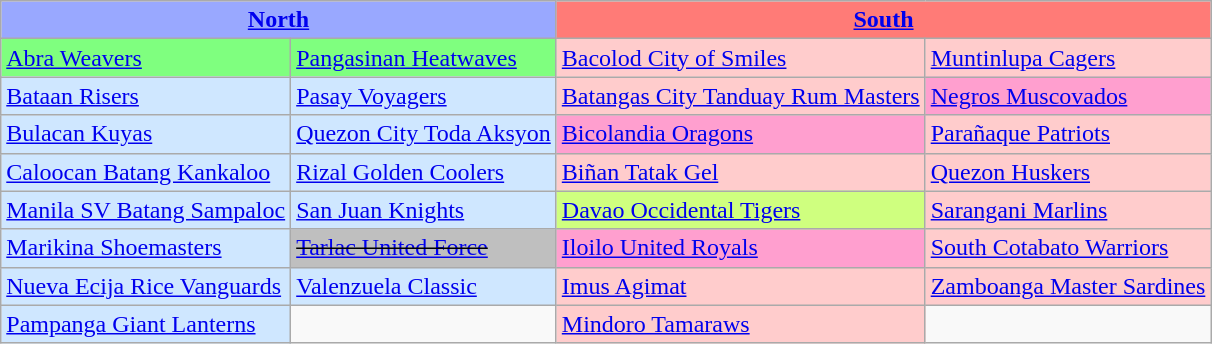<table class="wikitable">
<tr>
<th colspan="2" style="background:#99A8FF;"><a href='#'>North</a></th>
<th colspan="2" style="background:#FF7B77;"><a href='#'>South</a></th>
</tr>
<tr>
<td style="background-color: #7FFF7F;"><a href='#'>Abra Weavers</a></td>
<td style="background-color: #7FFF7F;"><a href='#'>Pangasinan Heatwaves</a></td>
<td style="background-color: #FFCCCC;"><a href='#'>Bacolod City of Smiles</a></td>
<td style="background-color: #FFCCCC;"><a href='#'>Muntinlupa Cagers</a></td>
</tr>
<tr>
<td style="background-color: #CFE7FF;"><a href='#'>Bataan Risers</a></td>
<td style="background-color: #CFE7FF;"><a href='#'>Pasay Voyagers</a></td>
<td style="background-color: #FFCCCC;"><a href='#'>Batangas City Tanduay Rum Masters</a></td>
<td style="background-color: #FF9FCF;"><a href='#'>Negros Muscovados</a></td>
</tr>
<tr>
<td style="background-color: #CFE7FF;"><a href='#'>Bulacan Kuyas</a></td>
<td style="background-color: #CFE7FF;"><a href='#'>Quezon City Toda Aksyon</a></td>
<td style="background-color: #FF9FCF;"><a href='#'>Bicolandia Oragons</a></td>
<td style="background-color: #FFCCCC;"><a href='#'>Parañaque Patriots</a></td>
</tr>
<tr>
<td style="background-color: #CFE7FF;"><a href='#'>Caloocan Batang Kankaloo</a></td>
<td style="background-color: #CFE7FF;"><a href='#'>Rizal Golden Coolers</a></td>
<td style="background-color: #FFCCCC;"><a href='#'>Biñan Tatak Gel</a></td>
<td style="background-color: #FFCCCC;"><a href='#'>Quezon Huskers</a></td>
</tr>
<tr>
<td style="background-color: #CFE7FF;"><a href='#'>Manila SV Batang Sampaloc</a></td>
<td style="background-color: #CFE7FF;"><a href='#'>San Juan Knights</a></td>
<td style="background-color: #CFFF7F;"><a href='#'>Davao Occidental Tigers</a></td>
<td style="background-color: #FFCCCC;"><a href='#'>Sarangani Marlins</a></td>
</tr>
<tr>
<td style="background-color: #CFE7FF;"><a href='#'>Marikina Shoemasters</a></td>
<td style="background-color: #BFBFBF;"><s><a href='#'>Tarlac United Force</a></s></td>
<td style="background-color: #FF9FCF;"><a href='#'>Iloilo United Royals</a></td>
<td style="background-color: #FFCCCC;"><a href='#'>South Cotabato Warriors</a></td>
</tr>
<tr>
<td style="background-color: #CFE7FF;"><a href='#'>Nueva Ecija Rice Vanguards</a></td>
<td style="background-color: #CFE7FF;"><a href='#'>Valenzuela Classic</a></td>
<td style="background-color: #FFCCCC;"><a href='#'>Imus Agimat</a></td>
<td style="background-color: #FFCCCC;"><a href='#'>Zamboanga Master Sardines</a></td>
</tr>
<tr>
<td style="background-color: #CFE7FF;"><a href='#'>Pampanga Giant Lanterns</a></td>
<td></td>
<td style="background-color: #FFCCCC;"><a href='#'>Mindoro Tamaraws</a></td>
<td></td>
</tr>
</table>
